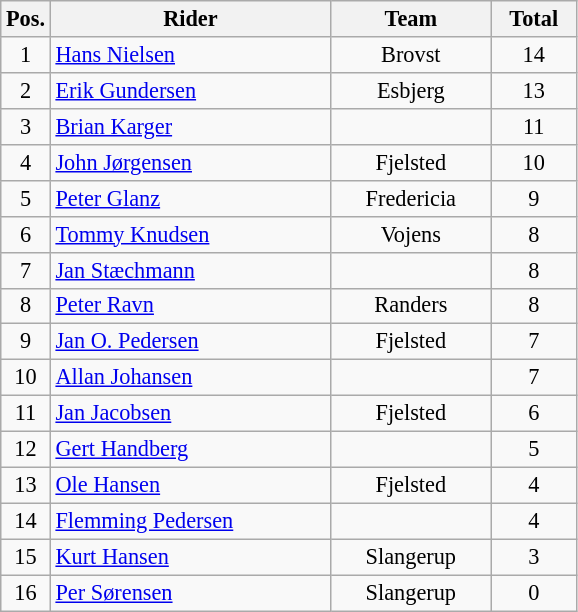<table class=wikitable style="font-size:93%;">
<tr>
<th width=25px>Pos.</th>
<th width=180px>Rider</th>
<th width=100px>Team</th>
<th width=50px>Total</th>
</tr>
<tr align=center>
<td>1</td>
<td align=left><a href='#'>Hans Nielsen</a></td>
<td>Brovst</td>
<td>14</td>
</tr>
<tr align=center>
<td>2</td>
<td align=left><a href='#'>Erik Gundersen</a></td>
<td>Esbjerg</td>
<td>13</td>
</tr>
<tr align=center>
<td>3</td>
<td align=left><a href='#'>Brian Karger</a></td>
<td></td>
<td>11</td>
</tr>
<tr align=center>
<td>4</td>
<td align=left><a href='#'>John Jørgensen</a></td>
<td>Fjelsted</td>
<td>10</td>
</tr>
<tr align=center>
<td>5</td>
<td align=left><a href='#'>Peter Glanz</a></td>
<td>Fredericia</td>
<td>9</td>
</tr>
<tr align=center>
<td>6</td>
<td align=left><a href='#'>Tommy Knudsen</a></td>
<td>Vojens</td>
<td>8</td>
</tr>
<tr align=center>
<td>7</td>
<td align=left><a href='#'>Jan Stæchmann</a></td>
<td></td>
<td>8</td>
</tr>
<tr align=center>
<td>8</td>
<td align=left><a href='#'>Peter Ravn</a></td>
<td>Randers</td>
<td>8</td>
</tr>
<tr align=center>
<td>9</td>
<td align=left><a href='#'>Jan O. Pedersen</a></td>
<td>Fjelsted</td>
<td>7</td>
</tr>
<tr align=center>
<td>10</td>
<td align=left><a href='#'>Allan Johansen</a></td>
<td></td>
<td>7</td>
</tr>
<tr align=center>
<td>11</td>
<td align=left><a href='#'>Jan Jacobsen</a></td>
<td>Fjelsted</td>
<td>6</td>
</tr>
<tr align=center>
<td>12</td>
<td align=left><a href='#'>Gert Handberg</a></td>
<td></td>
<td>5</td>
</tr>
<tr align=center>
<td>13</td>
<td align=left><a href='#'>Ole Hansen</a></td>
<td>Fjelsted</td>
<td>4</td>
</tr>
<tr align=center>
<td>14</td>
<td align=left><a href='#'>Flemming Pedersen</a></td>
<td></td>
<td>4</td>
</tr>
<tr align=center>
<td>15</td>
<td align=left><a href='#'>Kurt Hansen</a></td>
<td>Slangerup</td>
<td>3</td>
</tr>
<tr align=center>
<td>16</td>
<td align=left><a href='#'>Per Sørensen</a></td>
<td>Slangerup</td>
<td>0</td>
</tr>
</table>
